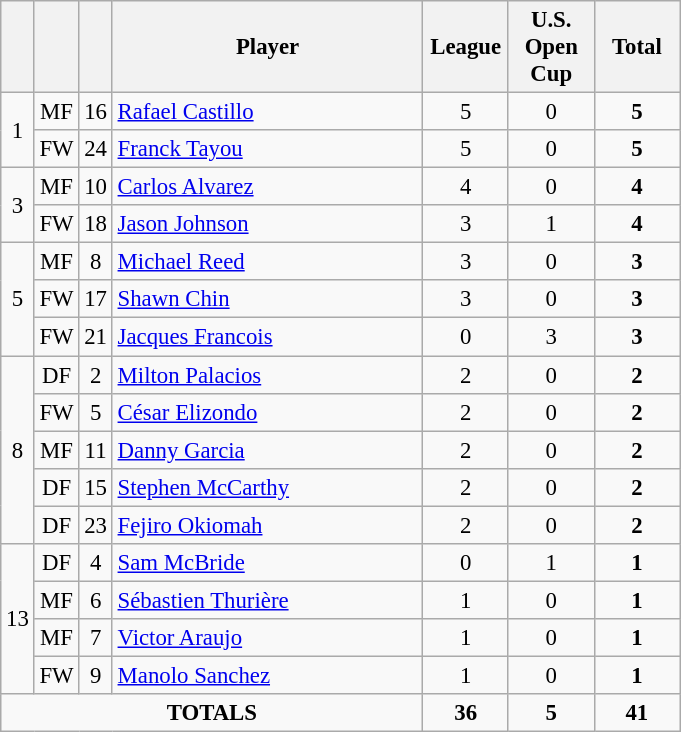<table class="wikitable sortable" style="font-size: 95%; text-align: center;">
<tr>
<th width=10></th>
<th width=10></th>
<th width=10></th>
<th width=200>Player</th>
<th width=50>League</th>
<th width=50>U.S. Open Cup</th>
<th width=50>Total</th>
</tr>
<tr>
<td rowspan="2">1</td>
<td>MF</td>
<td>16</td>
<td align=left> <a href='#'>Rafael Castillo</a></td>
<td>5</td>
<td>0</td>
<td><strong>5</strong></td>
</tr>
<tr>
<td>FW</td>
<td>24</td>
<td align=left> <a href='#'>Franck Tayou</a></td>
<td>5</td>
<td>0</td>
<td><strong>5</strong></td>
</tr>
<tr>
<td rowspan="2">3</td>
<td>MF</td>
<td>10</td>
<td align=left> <a href='#'>Carlos Alvarez</a></td>
<td>4</td>
<td>0</td>
<td><strong>4</strong></td>
</tr>
<tr>
<td>FW</td>
<td>18</td>
<td align=left> <a href='#'>Jason Johnson</a></td>
<td>3</td>
<td>1</td>
<td><strong>4</strong></td>
</tr>
<tr>
<td rowspan="3">5</td>
<td>MF</td>
<td>8</td>
<td align=left> <a href='#'>Michael Reed</a></td>
<td>3</td>
<td>0</td>
<td><strong>3</strong></td>
</tr>
<tr>
<td>FW</td>
<td>17</td>
<td align=left> <a href='#'>Shawn Chin</a></td>
<td>3</td>
<td>0</td>
<td><strong>3</strong></td>
</tr>
<tr>
<td>FW</td>
<td>21</td>
<td align=left> <a href='#'>Jacques Francois</a></td>
<td>0</td>
<td>3</td>
<td><strong>3</strong></td>
</tr>
<tr>
<td rowspan="5">8</td>
<td>DF</td>
<td>2</td>
<td align=left> <a href='#'>Milton Palacios</a></td>
<td>2</td>
<td>0</td>
<td><strong>2</strong></td>
</tr>
<tr>
<td>FW</td>
<td>5</td>
<td align=left> <a href='#'>César Elizondo</a></td>
<td>2</td>
<td>0</td>
<td><strong>2</strong></td>
</tr>
<tr>
<td>MF</td>
<td>11</td>
<td align=left> <a href='#'>Danny Garcia</a></td>
<td>2</td>
<td>0</td>
<td><strong>2</strong></td>
</tr>
<tr>
<td>DF</td>
<td>15</td>
<td align=left> <a href='#'>Stephen McCarthy</a></td>
<td>2</td>
<td>0</td>
<td><strong>2</strong></td>
</tr>
<tr>
<td>DF</td>
<td>23</td>
<td align=left> <a href='#'>Fejiro Okiomah</a></td>
<td>2</td>
<td>0</td>
<td><strong>2</strong></td>
</tr>
<tr>
<td rowspan="4">13</td>
<td>DF</td>
<td>4</td>
<td align=left> <a href='#'>Sam McBride</a></td>
<td>0</td>
<td>1</td>
<td><strong>1</strong></td>
</tr>
<tr>
<td>MF</td>
<td>6</td>
<td align=left> <a href='#'>Sébastien Thurière</a></td>
<td>1</td>
<td>0</td>
<td><strong>1</strong></td>
</tr>
<tr>
<td>MF</td>
<td>7</td>
<td align=left> <a href='#'>Victor Araujo</a></td>
<td>1</td>
<td>0</td>
<td><strong>1</strong></td>
</tr>
<tr>
<td>FW</td>
<td>9</td>
<td align=left> <a href='#'>Manolo Sanchez</a></td>
<td>1</td>
<td>0</td>
<td><strong>1</strong></td>
</tr>
<tr>
<td colspan="4"><strong>TOTALS</strong></td>
<td><strong>36</strong></td>
<td><strong>5</strong></td>
<td><strong>41</strong></td>
</tr>
</table>
